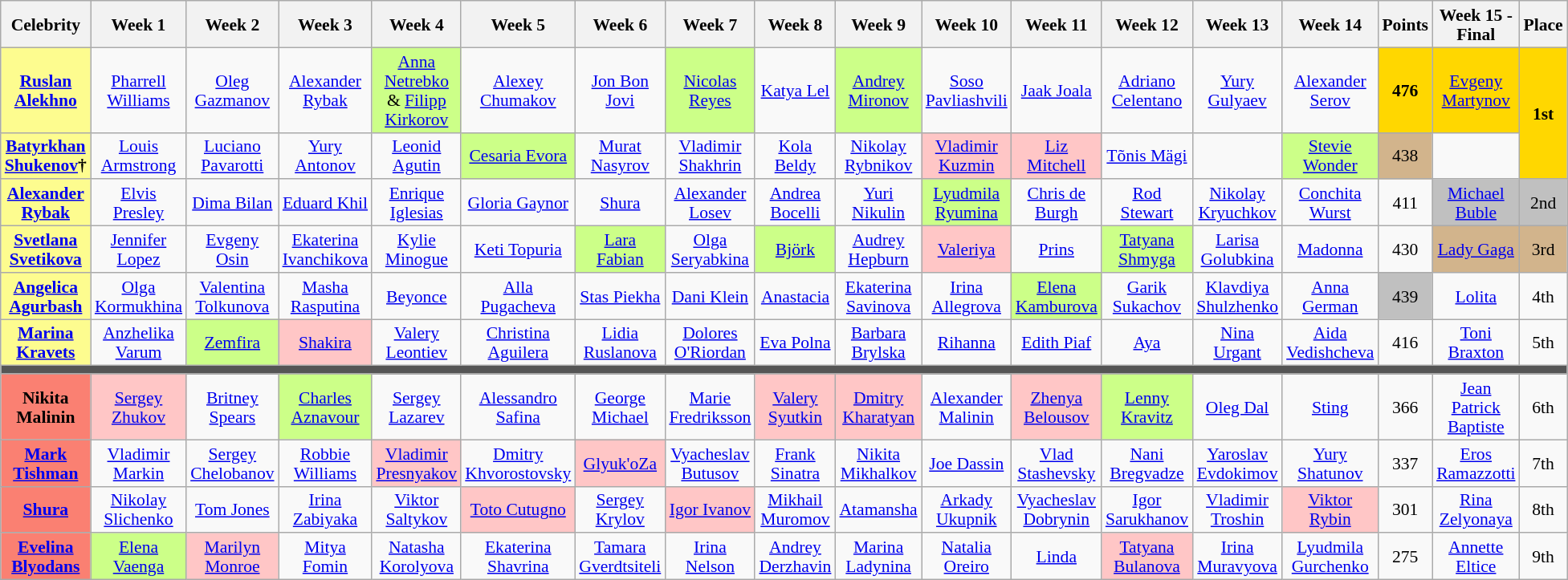<table class="sortable wikitable" style="margin:auto; text-align:center; font-size:90%; line-height:16px;">
<tr>
<th>Celebrity</th>
<th>Week 1</th>
<th>Week 2</th>
<th>Week 3</th>
<th>Week 4</th>
<th>Week 5</th>
<th>Week 6</th>
<th>Week 7</th>
<th>Week 8</th>
<th>Week 9</th>
<th>Week 10</th>
<th>Week 11</th>
<th>Week 12</th>
<th>Week 13</th>
<th>Week 14</th>
<th>Points</th>
<th>Week 15 - Final</th>
<th>Place</th>
</tr>
<tr>
<th style="background:#fdfc8f;"><a href='#'>Ruslan Alekhno</a></th>
<td><a href='#'>Pharrell Williams</a></td>
<td><a href='#'>Oleg Gazmanov</a></td>
<td><a href='#'>Alexander Rybak</a></td>
<td style="background:#ccff88;"><a href='#'>Anna Netrebko</a> & <a href='#'>Filipp Kirkorov</a></td>
<td><a href='#'>Alexey Chumakov</a></td>
<td><a href='#'>Jon Bon Jovi</a></td>
<td style="background:#ccff88;"><a href='#'>Nicolas Reyes</a></td>
<td><a href='#'>Katya Lel</a></td>
<td style="background:#ccff88;"><a href='#'>Andrey Mironov</a></td>
<td><a href='#'>Soso Pavliashvili</a></td>
<td><a href='#'>Jaak Joala</a></td>
<td><a href='#'>Adriano Celentano</a></td>
<td><a href='#'>Yury Gulyaev</a></td>
<td><a href='#'>Alexander Serov</a></td>
<td style="background:gold;"><strong>476</strong></td>
<td style="background:gold;"><a href='#'>Evgeny Martynov</a></td>
<td rowspan=2 style="background:gold;"><strong>1st</strong></td>
</tr>
<tr>
<th style="background:#fdfc8f;"><a href='#'>Batyrkhan Shukenov</a>†</th>
<td><a href='#'>Louis Armstrong</a></td>
<td><a href='#'>Luciano Pavarotti</a></td>
<td><a href='#'>Yury Antonov</a></td>
<td><a href='#'>Leonid Agutin</a></td>
<td style="background:#ccff88;"><a href='#'>Cesaria Evora</a></td>
<td><a href='#'>Murat Nasyrov</a></td>
<td><a href='#'>Vladimir Shakhrin</a></td>
<td><a href='#'>Kola Beldy</a></td>
<td><a href='#'>Nikolay Rybnikov</a></td>
<td style="background:#ffc6c6;"><a href='#'>Vladimir Kuzmin</a></td>
<td style="background:#ffc6c6;"><a href='#'>Liz Mitchell</a></td>
<td><a href='#'>Tõnis Mägi</a></td>
<td></td>
<td style="background:#ccff88;"><a href='#'>Stevie Wonder</a></td>
<td style="background:tan;">438</td>
<td></td>
</tr>
<tr>
<th style="background:#fdfc8f;"><a href='#'>Alexander Rybak</a></th>
<td><a href='#'>Elvis Presley</a></td>
<td><a href='#'>Dima Bilan</a></td>
<td><a href='#'>Eduard Khil</a></td>
<td><a href='#'>Enrique Iglesias</a></td>
<td><a href='#'>Gloria Gaynor</a></td>
<td><a href='#'>Shura</a></td>
<td><a href='#'>Alexander Losev</a></td>
<td><a href='#'>Andrea Bocelli</a></td>
<td><a href='#'>Yuri Nikulin</a></td>
<td style="background:#ccff88;"><a href='#'>Lyudmila Ryumina</a></td>
<td><a href='#'>Chris de Burgh</a></td>
<td><a href='#'>Rod Stewart</a></td>
<td><a href='#'>Nikolay Kryuchkov</a></td>
<td><a href='#'>Conchita Wurst</a></td>
<td>411</td>
<td style="background:silver;"><a href='#'>Michael Buble</a></td>
<td style="background:silver;">2nd</td>
</tr>
<tr>
<th style="background:#fdfc8f;"><a href='#'>Svetlana Svetikova</a></th>
<td><a href='#'>Jennifer Lopez</a></td>
<td><a href='#'>Evgeny Osin</a></td>
<td><a href='#'>Ekaterina Ivanchikova</a></td>
<td><a href='#'>Kylie Minogue</a></td>
<td><a href='#'>Keti Topuria</a></td>
<td style="background:#ccff88;"><a href='#'>Lara Fabian</a></td>
<td><a href='#'>Olga Seryabkina</a></td>
<td style="background:#ccff88;"><a href='#'>Björk</a></td>
<td><a href='#'>Audrey Hepburn</a></td>
<td style="background:#ffc6c6;"><a href='#'>Valeriya</a></td>
<td><a href='#'>Prins</a></td>
<td style="background:#ccff88;"><a href='#'>Tatyana Shmyga</a></td>
<td><a href='#'>Larisa Golubkina</a></td>
<td><a href='#'>Madonna</a></td>
<td>430</td>
<td style="background:tan;"><a href='#'>Lady Gaga</a></td>
<td style="background:tan;">3rd</td>
</tr>
<tr>
<th style="background:#fdfc8f;"><a href='#'>Angelica Agurbash</a></th>
<td><a href='#'>Olga Kormukhina</a></td>
<td><a href='#'>Valentina Tolkunova</a></td>
<td><a href='#'>Masha Rasputina</a></td>
<td><a href='#'>Beyonce</a></td>
<td><a href='#'>Alla Pugacheva</a></td>
<td><a href='#'>Stas Piekha</a></td>
<td><a href='#'>Dani Klein</a></td>
<td><a href='#'>Anastacia</a></td>
<td><a href='#'>Ekaterina Savinova</a></td>
<td><a href='#'>Irina Allegrova</a></td>
<td style="background:#ccff88;"><a href='#'>Elena Kamburova</a></td>
<td><a href='#'>Garik Sukachov</a></td>
<td><a href='#'>Klavdiya Shulzhenko</a></td>
<td><a href='#'>Anna German</a></td>
<td style="background:silver;">439</td>
<td><a href='#'>Lolita</a></td>
<td>4th</td>
</tr>
<tr>
<th style="background:#fdfc8f;"><a href='#'>Marina Kravets</a></th>
<td><a href='#'>Anzhelika Varum</a></td>
<td style="background:#ccff88;"><a href='#'>Zemfira</a></td>
<td style="background:#ffc6c6;"><a href='#'>Shakira</a></td>
<td><a href='#'>Valery Leontiev</a></td>
<td><a href='#'>Christina Aguilera</a></td>
<td><a href='#'>Lidia Ruslanova</a></td>
<td><a href='#'>Dolores O'Riordan</a></td>
<td><a href='#'>Eva Polna</a></td>
<td><a href='#'>Barbara Brylska</a></td>
<td><a href='#'>Rihanna</a></td>
<td><a href='#'>Edith Piaf</a></td>
<td><a href='#'>Aya</a></td>
<td><a href='#'>Nina Urgant</a></td>
<td><a href='#'>Aida Vedishcheva</a></td>
<td>416</td>
<td><a href='#'>Toni Braxton</a></td>
<td>5th</td>
</tr>
<tr>
<td colspan=18 style="background:#555555;"></td>
</tr>
<tr>
<th style="background:salmon;">Nikita Malinin</th>
<td style="background:#ffc6c6;"><a href='#'>Sergey Zhukov</a></td>
<td><a href='#'>Britney Spears</a></td>
<td style="background:#ccff88;"><a href='#'>Charles Aznavour</a></td>
<td><a href='#'>Sergey Lazarev</a></td>
<td><a href='#'>Alessandro Safina</a></td>
<td><a href='#'>George Michael</a></td>
<td><a href='#'>Marie Fredriksson</a></td>
<td style="background:#ffc6c6;"><a href='#'>Valery Syutkin</a></td>
<td style="background:#ffc6c6;"><a href='#'>Dmitry Kharatyan</a></td>
<td><a href='#'>Alexander Malinin</a></td>
<td style="background:#ffc6c6;"><a href='#'>Zhenya Belousov</a></td>
<td style="background:#ccff88;"><a href='#'>Lenny Kravitz</a></td>
<td><a href='#'>Oleg Dal</a></td>
<td><a href='#'>Sting</a></td>
<td>366</td>
<td><a href='#'>Jean Patrick Baptiste</a></td>
<td>6th</td>
</tr>
<tr>
<th style="background:salmon;"><a href='#'>Mark Tishman</a></th>
<td><a href='#'>Vladimir Markin</a></td>
<td><a href='#'>Sergey Chelobanov</a></td>
<td><a href='#'>Robbie Williams</a></td>
<td style="background:#ffc6c6;"><a href='#'>Vladimir Presnyakov</a></td>
<td><a href='#'>Dmitry Khvorostovsky</a></td>
<td style="background:#ffc6c6;"><a href='#'>Glyuk'oZa</a></td>
<td><a href='#'>Vyacheslav Butusov</a></td>
<td><a href='#'>Frank Sinatra</a></td>
<td><a href='#'>Nikita Mikhalkov</a></td>
<td><a href='#'>Joe Dassin</a></td>
<td><a href='#'>Vlad Stashevsky</a></td>
<td><a href='#'>Nani Bregvadze</a></td>
<td><a href='#'>Yaroslav Evdokimov</a></td>
<td><a href='#'>Yury Shatunov</a></td>
<td>337</td>
<td><a href='#'>Eros Ramazzotti</a></td>
<td>7th</td>
</tr>
<tr>
<th style="background:salmon;"><a href='#'>Shura</a></th>
<td><a href='#'>Nikolay Slichenko</a></td>
<td><a href='#'>Tom Jones</a></td>
<td><a href='#'>Irina Zabiyaka</a></td>
<td><a href='#'>Viktor Saltykov</a></td>
<td style="background:#ffc6c6;"><a href='#'>Toto Cutugno</a></td>
<td><a href='#'>Sergey Krylov</a></td>
<td style="background:#ffc6c6;"><a href='#'>Igor Ivanov</a></td>
<td><a href='#'>Mikhail Muromov</a></td>
<td><a href='#'>Atamansha</a></td>
<td><a href='#'>Arkady Ukupnik</a></td>
<td><a href='#'>Vyacheslav Dobrynin</a></td>
<td><a href='#'>Igor Sarukhanov</a></td>
<td><a href='#'>Vladimir Troshin</a></td>
<td style="background:#ffc6c6;"><a href='#'>Viktor Rybin</a></td>
<td>301</td>
<td><a href='#'>Rina Zelyonaya</a></td>
<td>8th</td>
</tr>
<tr>
<th style="background:salmon;"><a href='#'>Evelina Blyodans</a></th>
<td style="background:#ccff88;"><a href='#'>Elena Vaenga</a></td>
<td style="background:#ffc6c6;"><a href='#'>Marilyn Monroe</a></td>
<td><a href='#'>Mitya Fomin</a></td>
<td><a href='#'>Natasha Korolyova</a></td>
<td><a href='#'>Ekaterina Shavrina</a></td>
<td><a href='#'>Tamara Gverdtsiteli</a></td>
<td><a href='#'>Irina Nelson</a></td>
<td><a href='#'>Andrey Derzhavin</a></td>
<td><a href='#'>Marina Ladynina</a></td>
<td><a href='#'>Natalia Oreiro</a></td>
<td><a href='#'>Linda</a></td>
<td style="background:#ffc6c6;"><a href='#'>Tatyana Bulanova</a></td>
<td><a href='#'>Irina Muravyova</a></td>
<td><a href='#'>Lyudmila Gurchenko</a></td>
<td>275</td>
<td><a href='#'>Annette Eltice</a></td>
<td>9th</td>
</tr>
</table>
